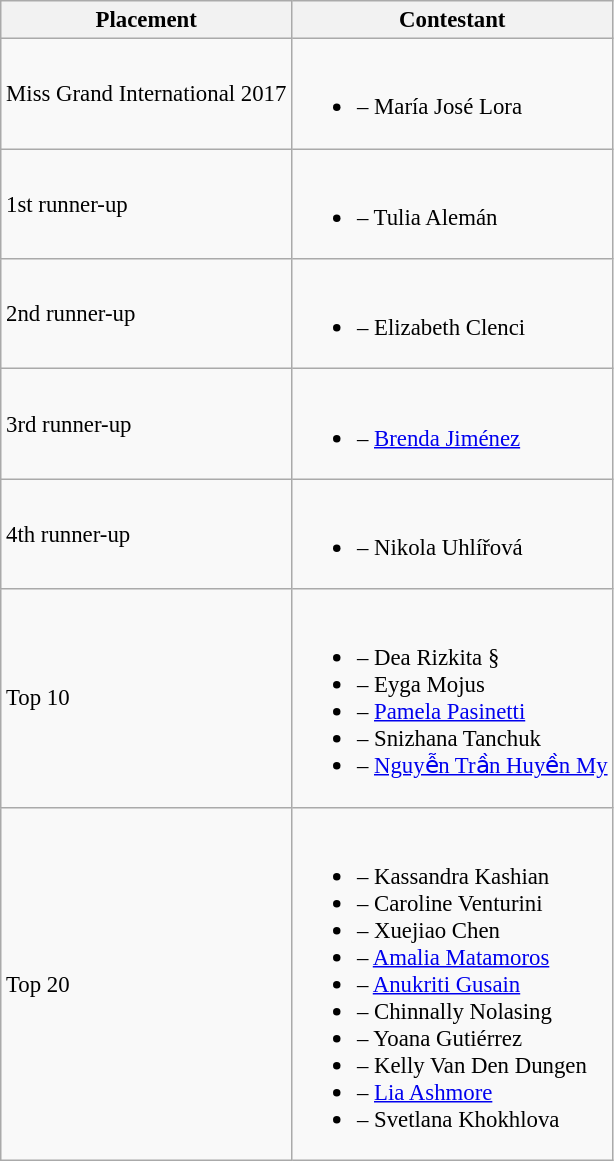<table class="wikitable sortable" style="font-size: 95%;">
<tr>
<th>Placement</th>
<th>Contestant </th>
</tr>
<tr>
<td>Miss Grand International 2017</td>
<td><br><ul><li> – María José Lora</li></ul></td>
</tr>
<tr>
<td>1st runner-up</td>
<td><br><ul><li> – Tulia Alemán</li></ul></td>
</tr>
<tr>
<td>2nd runner-up</td>
<td><br><ul><li> – Elizabeth Clenci</li></ul></td>
</tr>
<tr>
<td>3rd runner-up</td>
<td><br><ul><li> – <a href='#'>Brenda Jiménez</a></li></ul></td>
</tr>
<tr>
<td>4th runner-up</td>
<td><br><ul><li> – Nikola Uhlířová</li></ul></td>
</tr>
<tr>
<td>Top 10</td>
<td><br><ul><li> – Dea Rizkita §</li><li> – Eyga Mojus</li><li> – <a href='#'>Pamela Pasinetti</a></li><li> – Snizhana Tanchuk</li><li> – <a href='#'>Nguyễn Trần Huyền My</a></li></ul></td>
</tr>
<tr>
<td>Top 20</td>
<td><br><ul><li> – Kassandra Kashian</li><li> – Caroline Venturini</li><li> – Xuejiao Chen</li><li> – <a href='#'>Amalia Matamoros</a></li><li> – <a href='#'>Anukriti Gusain</a></li><li> – Chinnally Nolasing</li><li> – Yoana Gutiérrez</li><li> – Kelly Van Den Dungen</li><li> – <a href='#'>Lia Ashmore</a></li><li> – Svetlana Khokhlova</li></ul></td>
</tr>
</table>
